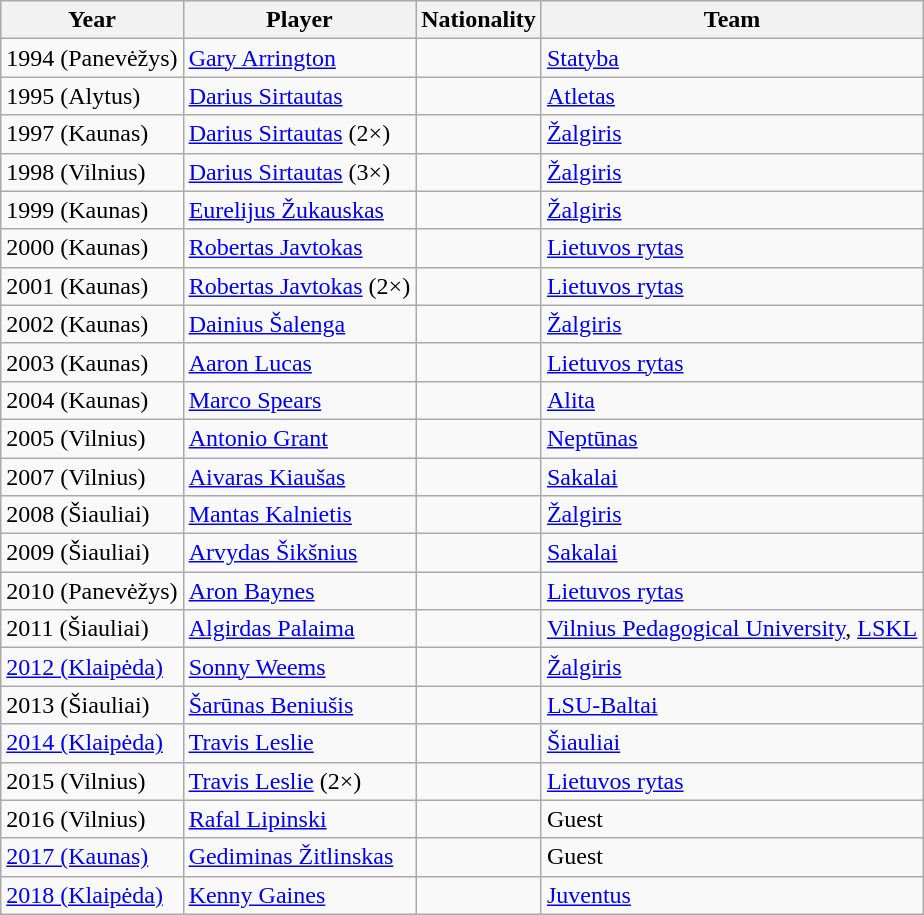<table class="wikitable sortable">
<tr>
<th>Year</th>
<th>Player</th>
<th>Nationality</th>
<th>Team</th>
</tr>
<tr>
<td>1994 (Panevėžys)</td>
<td><a href='#'>Gary Arrington</a></td>
<td></td>
<td><a href='#'>Statyba</a></td>
</tr>
<tr>
<td>1995 (Alytus)</td>
<td><a href='#'>Darius Sirtautas</a></td>
<td></td>
<td><a href='#'>Atletas</a></td>
</tr>
<tr>
<td>1997 (Kaunas)</td>
<td><a href='#'>Darius Sirtautas</a> (2×)</td>
<td></td>
<td><a href='#'>Žalgiris</a></td>
</tr>
<tr>
<td>1998 (Vilnius)</td>
<td><a href='#'>Darius Sirtautas</a> (3×)</td>
<td></td>
<td><a href='#'>Žalgiris</a></td>
</tr>
<tr>
<td>1999 (Kaunas)</td>
<td><a href='#'>Eurelijus Žukauskas</a></td>
<td></td>
<td><a href='#'>Žalgiris</a></td>
</tr>
<tr>
<td>2000 (Kaunas)</td>
<td><a href='#'>Robertas Javtokas</a></td>
<td></td>
<td><a href='#'>Lietuvos rytas</a></td>
</tr>
<tr>
<td>2001 (Kaunas)</td>
<td><a href='#'>Robertas Javtokas</a> (2×)</td>
<td></td>
<td><a href='#'>Lietuvos rytas</a></td>
</tr>
<tr>
<td>2002 (Kaunas)</td>
<td><a href='#'>Dainius Šalenga</a></td>
<td></td>
<td><a href='#'>Žalgiris</a></td>
</tr>
<tr>
<td>2003 (Kaunas)</td>
<td><a href='#'>Aaron Lucas</a></td>
<td></td>
<td><a href='#'>Lietuvos rytas</a></td>
</tr>
<tr>
<td>2004 (Kaunas)</td>
<td><a href='#'>Marco Spears</a></td>
<td></td>
<td><a href='#'>Alita</a></td>
</tr>
<tr>
<td>2005 (Vilnius)</td>
<td><a href='#'>Antonio Grant</a></td>
<td></td>
<td><a href='#'>Neptūnas</a></td>
</tr>
<tr>
<td>2007 (Vilnius)</td>
<td><a href='#'>Aivaras Kiaušas</a></td>
<td></td>
<td><a href='#'>Sakalai</a></td>
</tr>
<tr>
<td>2008 (Šiauliai)</td>
<td><a href='#'>Mantas Kalnietis</a></td>
<td></td>
<td><a href='#'>Žalgiris</a></td>
</tr>
<tr>
<td>2009 (Šiauliai)</td>
<td><a href='#'>Arvydas Šikšnius</a></td>
<td></td>
<td><a href='#'>Sakalai</a></td>
</tr>
<tr>
<td>2010 (Panevėžys)</td>
<td><a href='#'>Aron Baynes</a></td>
<td></td>
<td><a href='#'>Lietuvos rytas</a></td>
</tr>
<tr>
<td>2011 (Šiauliai)</td>
<td><a href='#'>Algirdas Palaima</a></td>
<td></td>
<td><a href='#'>Vilnius Pedagogical University</a>, <a href='#'>LSKL</a></td>
</tr>
<tr>
<td><a href='#'>2012 (Klaipėda)</a></td>
<td><a href='#'>Sonny Weems</a></td>
<td></td>
<td><a href='#'>Žalgiris</a></td>
</tr>
<tr>
<td>2013 (Šiauliai)</td>
<td><a href='#'>Šarūnas Beniušis</a></td>
<td></td>
<td><a href='#'>LSU-Baltai</a></td>
</tr>
<tr>
<td><a href='#'>2014 (Klaipėda)</a></td>
<td><a href='#'>Travis Leslie</a></td>
<td></td>
<td><a href='#'>Šiauliai</a></td>
</tr>
<tr>
<td>2015 (Vilnius)</td>
<td><a href='#'>Travis Leslie</a> (2×)</td>
<td></td>
<td><a href='#'>Lietuvos rytas</a></td>
</tr>
<tr>
<td>2016 (Vilnius)</td>
<td><a href='#'>Rafal Lipinski</a></td>
<td></td>
<td>Guest</td>
</tr>
<tr>
<td><a href='#'>2017 (Kaunas)</a></td>
<td><a href='#'>Gediminas Žitlinskas</a></td>
<td></td>
<td>Guest</td>
</tr>
<tr>
<td><a href='#'>2018 (Klaipėda)</a></td>
<td><a href='#'>Kenny Gaines</a></td>
<td></td>
<td><a href='#'>Juventus</a></td>
</tr>
</table>
